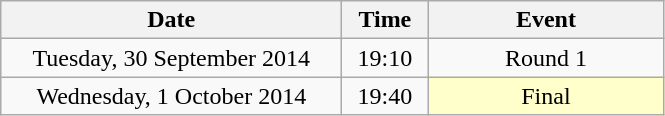<table class = "wikitable" style="text-align:center;">
<tr>
<th width=220>Date</th>
<th width=50>Time</th>
<th width=150>Event</th>
</tr>
<tr>
<td>Tuesday, 30 September 2014</td>
<td>19:10</td>
<td>Round 1</td>
</tr>
<tr>
<td>Wednesday, 1 October 2014</td>
<td>19:40</td>
<td bgcolor=ffffcc>Final</td>
</tr>
</table>
